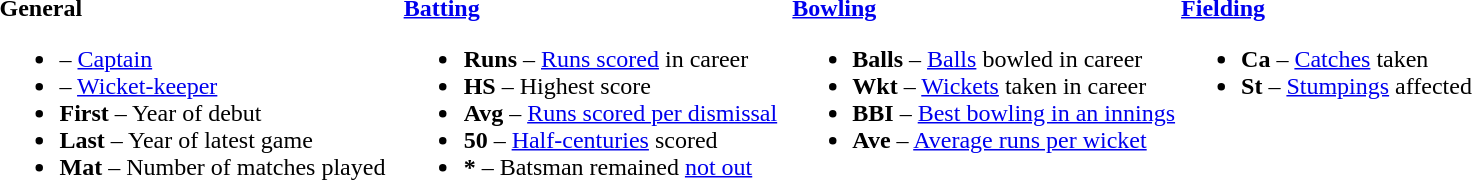<table>
<tr>
<td valign="top" style="width:26%"><br><strong>General</strong><ul><li> – <a href='#'>Captain</a></li><li> – <a href='#'>Wicket-keeper</a></li><li><strong>First</strong> – Year of debut</li><li><strong>Last</strong> – Year of latest game</li><li><strong>Mat</strong> – Number of matches played</li></ul></td>
<td valign="top" style="width:25%"><br><strong><a href='#'>Batting</a></strong><ul><li><strong>Runs</strong> – <a href='#'>Runs scored</a> in career</li><li><strong>HS</strong> – Highest score</li><li><strong>Avg</strong> – <a href='#'>Runs scored per dismissal</a></li><li><strong>50</strong> – <a href='#'>Half-centuries</a> scored</li><li><strong>*</strong> – Batsman remained <a href='#'>not out</a></li></ul></td>
<td valign="top" style="width:25%"><br><strong><a href='#'>Bowling</a></strong><ul><li><strong>Balls</strong> – <a href='#'>Balls</a> bowled in career</li><li><strong>Wkt</strong> – <a href='#'>Wickets</a> taken in career</li><li><strong>BBI</strong> – <a href='#'>Best bowling in an innings</a></li><li><strong>Ave</strong> – <a href='#'>Average runs per wicket</a></li></ul></td>
<td valign="top" style="width:24%"><br><strong><a href='#'>Fielding</a></strong><ul><li><strong>Ca</strong> – <a href='#'>Catches</a> taken</li><li><strong>St</strong> – <a href='#'>Stumpings</a> affected</li></ul></td>
</tr>
</table>
